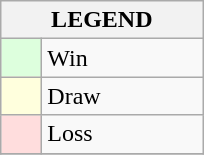<table class="wikitable" border="1">
<tr>
<th colspan="2">LEGEND</th>
</tr>
<tr>
<td style="background:#ddffdd;" width=20> </td>
<td width=100>Win</td>
</tr>
<tr>
<td style="background:#ffffdd"  width=20> </td>
<td width=100>Draw</td>
</tr>
<tr>
<td style="background:#ffdddd;" width=20> </td>
<td width=100>Loss</td>
</tr>
<tr>
</tr>
</table>
